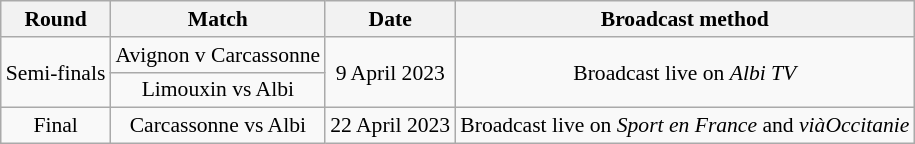<table class="wikitable" style="border-collapse:collapse; font-size:90%; text-align:center">
<tr>
<th>Round</th>
<th>Match</th>
<th>Date</th>
<th>Broadcast method</th>
</tr>
<tr>
<td rowspan=2>Semi-finals</td>
<td>Avignon v Carcassonne</td>
<td rowspan=2>9 April 2023</td>
<td rowspan=2>Broadcast live on <em>Albi TV</em></td>
</tr>
<tr>
<td>Limouxin vs Albi</td>
</tr>
<tr>
<td>Final</td>
<td>Carcassonne vs Albi</td>
<td>22 April 2023</td>
<td>Broadcast live on <em>Sport en France</em> and <em>viàOccitanie</em></td>
</tr>
</table>
